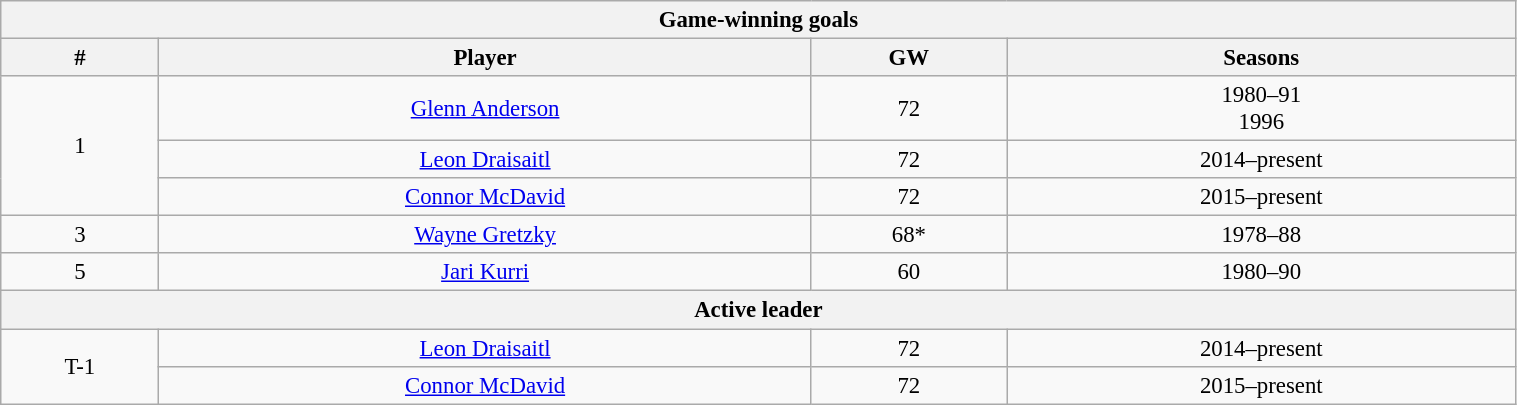<table class="wikitable" style="text-align: center; font-size: 95%" width="80%">
<tr>
<th colspan="4">Game-winning goals</th>
</tr>
<tr>
<th>#</th>
<th>Player</th>
<th>GW</th>
<th>Seasons</th>
</tr>
<tr>
<td rowspan="3">1</td>
<td><a href='#'>Glenn Anderson</a></td>
<td>72</td>
<td>1980–91<br>1996</td>
</tr>
<tr>
<td><a href='#'>Leon Draisaitl</a></td>
<td>72</td>
<td>2014–present</td>
</tr>
<tr>
<td><a href='#'>Connor McDavid</a></td>
<td>72</td>
<td>2015–present</td>
</tr>
<tr>
<td>3</td>
<td><a href='#'>Wayne Gretzky</a></td>
<td>68*</td>
<td>1978–88</td>
</tr>
<tr>
<td>5</td>
<td><a href='#'>Jari Kurri</a></td>
<td>60</td>
<td>1980–90</td>
</tr>
<tr>
<th colspan="4">Active leader</th>
</tr>
<tr>
<td rowspan=2>T-1</td>
<td><a href='#'>Leon Draisaitl</a></td>
<td>72</td>
<td>2014–present</td>
</tr>
<tr>
<td><a href='#'>Connor McDavid</a></td>
<td>72</td>
<td>2015–present</td>
</tr>
</table>
